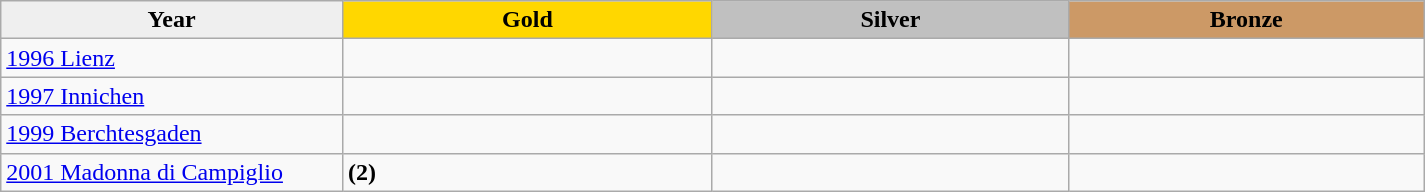<table class="wikitable sortable" style="width:950px;">
<tr>
<th style="width:24%; background:#efefef;">Year</th>
<th style="width:26%; background:gold">Gold</th>
<th style="width:25%; background:silver">Silver</th>
<th style="width:25%; background:#CC9966">Bronze</th>
</tr>
<tr>
<td><a href='#'>1996 Lienz</a></td>
<td></td>
<td></td>
<td></td>
</tr>
<tr>
<td><a href='#'>1997 Innichen</a></td>
<td></td>
<td></td>
<td></td>
</tr>
<tr>
<td><a href='#'>1999 Berchtesgaden</a></td>
<td></td>
<td></td>
<td></td>
</tr>
<tr>
<td><a href='#'>2001 Madonna di Campiglio</a></td>
<td> <strong>(2)</strong></td>
<td></td>
<td></td>
</tr>
</table>
